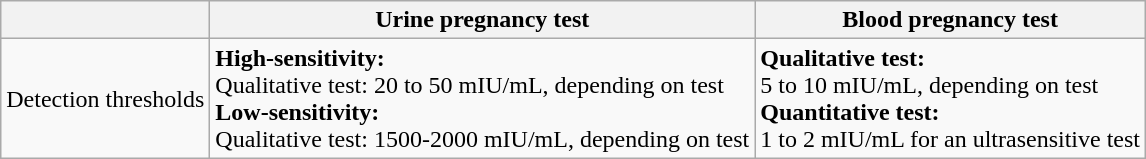<table class="wikitable">
<tr>
<th></th>
<th>Urine pregnancy test</th>
<th>Blood pregnancy test</th>
</tr>
<tr>
<td>Detection thresholds</td>
<td><strong>High-sensitivity:</strong><br>Qualitative test: 20 to 50 mIU/mL, depending on test<br><strong>Low-sensitivity:</strong><br>Qualitative test: 1500-2000 mIU/mL, depending on test</td>
<td><strong>Qualitative test:</strong><br>5 to 10 mIU/mL, depending on test<br><strong>Quantitative test:</strong><br>1 to 2 mIU/mL for an ultrasensitive test</td>
</tr>
</table>
